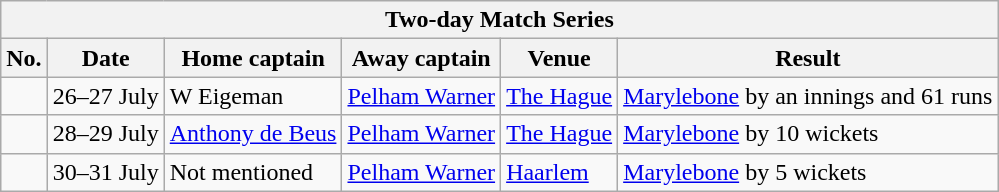<table class="wikitable">
<tr>
<th colspan="9">Two-day Match Series</th>
</tr>
<tr>
<th>No.</th>
<th>Date</th>
<th>Home captain</th>
<th>Away captain</th>
<th>Venue</th>
<th>Result</th>
</tr>
<tr>
<td></td>
<td>26–27 July</td>
<td>W Eigeman</td>
<td><a href='#'>Pelham Warner</a></td>
<td><a href='#'>The Hague</a></td>
<td><a href='#'>Marylebone</a> by an innings and 61 runs</td>
</tr>
<tr>
<td></td>
<td>28–29 July</td>
<td><a href='#'>Anthony de Beus</a></td>
<td><a href='#'>Pelham Warner</a></td>
<td><a href='#'>The Hague</a></td>
<td><a href='#'>Marylebone</a> by 10 wickets</td>
</tr>
<tr>
<td></td>
<td>30–31 July</td>
<td>Not mentioned</td>
<td><a href='#'>Pelham Warner</a></td>
<td><a href='#'>Haarlem</a></td>
<td><a href='#'>Marylebone</a> by 5 wickets</td>
</tr>
</table>
